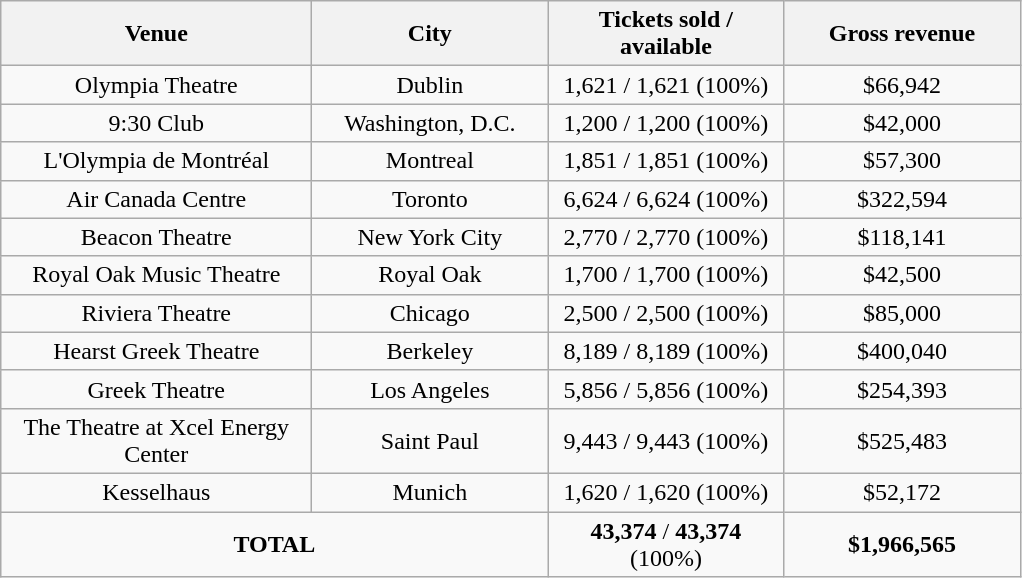<table class="wikitable" style="text-align:center">
<tr>
<th style="width:200px;">Venue</th>
<th style="width:150px;">City</th>
<th style="width:150px;">Tickets sold / available</th>
<th style="width:150px;">Gross revenue</th>
</tr>
<tr>
<td>Olympia Theatre</td>
<td>Dublin</td>
<td>1,621 / 1,621 (100%)</td>
<td>$66,942</td>
</tr>
<tr>
<td>9:30 Club</td>
<td>Washington, D.C.</td>
<td>1,200 / 1,200 (100%)</td>
<td>$42,000</td>
</tr>
<tr>
<td>L'Olympia de Montréal</td>
<td>Montreal</td>
<td>1,851 / 1,851 (100%)</td>
<td>$57,300</td>
</tr>
<tr>
<td>Air Canada Centre</td>
<td>Toronto</td>
<td>6,624 / 6,624 (100%)</td>
<td>$322,594</td>
</tr>
<tr>
<td>Beacon Theatre</td>
<td>New York City</td>
<td>2,770 / 2,770 (100%)</td>
<td>$118,141</td>
</tr>
<tr>
<td>Royal Oak Music Theatre</td>
<td>Royal Oak</td>
<td>1,700 / 1,700 (100%)</td>
<td>$42,500</td>
</tr>
<tr>
<td>Riviera Theatre</td>
<td>Chicago</td>
<td>2,500 / 2,500 (100%)</td>
<td>$85,000</td>
</tr>
<tr>
<td>Hearst Greek Theatre</td>
<td>Berkeley</td>
<td>8,189 / 8,189 (100%)</td>
<td>$400,040</td>
</tr>
<tr>
<td>Greek Theatre</td>
<td>Los Angeles</td>
<td>5,856 / 5,856 (100%)</td>
<td>$254,393</td>
</tr>
<tr>
<td>The Theatre at Xcel Energy Center</td>
<td>Saint Paul</td>
<td>9,443 / 9,443 (100%)</td>
<td>$525,483</td>
</tr>
<tr>
<td>Kesselhaus</td>
<td>Munich</td>
<td>1,620 / 1,620 (100%)</td>
<td>$52,172</td>
</tr>
<tr>
<td colspan="2"><strong>TOTAL</strong></td>
<td><strong>43,374</strong> / <strong>43,374</strong> (100%)</td>
<td><strong>$1,966,565</strong></td>
</tr>
</table>
